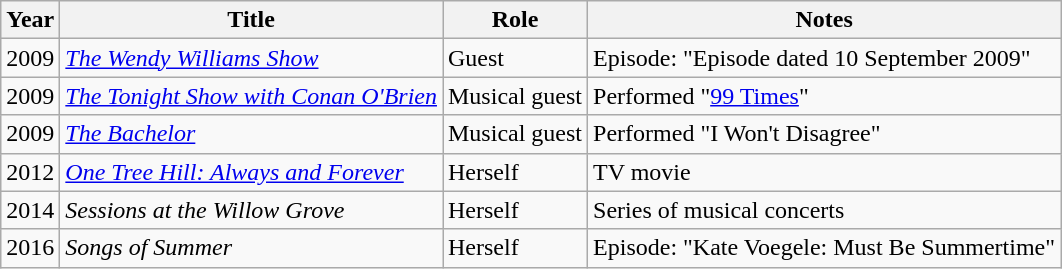<table class="wikitable sortable">
<tr>
<th>Year</th>
<th>Title</th>
<th>Role</th>
<th class="unsortable">Notes</th>
</tr>
<tr>
<td>2009</td>
<td><em><a href='#'>The Wendy Williams Show</a></em></td>
<td>Guest</td>
<td>Episode: "Episode dated 10 September 2009"</td>
</tr>
<tr>
<td>2009</td>
<td><em><a href='#'>The Tonight Show with Conan O'Brien</a></em></td>
<td>Musical guest</td>
<td>Performed "<a href='#'>99 Times</a>"</td>
</tr>
<tr>
<td>2009</td>
<td><em><a href='#'>The Bachelor</a></em></td>
<td>Musical guest</td>
<td>Performed "I Won't Disagree"</td>
</tr>
<tr>
<td>2012</td>
<td><em><a href='#'>One Tree Hill: Always and Forever</a></em></td>
<td>Herself</td>
<td>TV movie</td>
</tr>
<tr>
<td>2014</td>
<td><em>Sessions at the Willow Grove</em></td>
<td>Herself</td>
<td>Series of musical concerts</td>
</tr>
<tr>
<td>2016</td>
<td><em>Songs of Summer</em></td>
<td>Herself</td>
<td>Episode: "Kate Voegele: Must Be Summertime"</td>
</tr>
</table>
